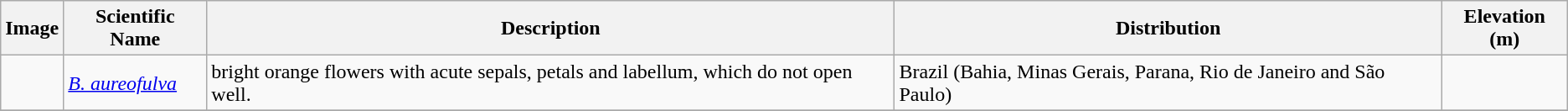<table class="wikitable">
<tr>
<th>Image</th>
<th>Scientific Name</th>
<th>Description</th>
<th>Distribution</th>
<th>Elevation (m)</th>
</tr>
<tr>
<td></td>
<td><em><a href='#'>B. aureofulva</a></em> </td>
<td>bright orange flowers with acute sepals, petals and labellum, which do not open well.</td>
<td>Brazil (Bahia, Minas Gerais, Parana, Rio de Janeiro and São Paulo)</td>
<td></td>
</tr>
<tr>
</tr>
</table>
